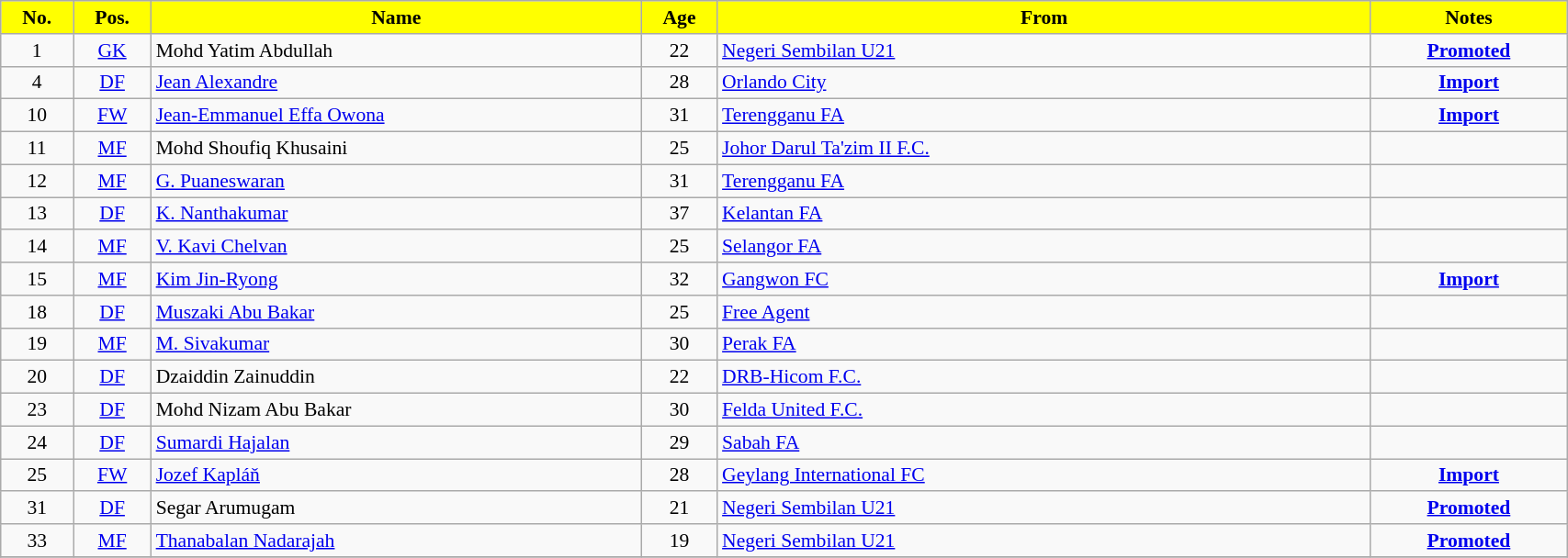<table class="wikitable sortable" style="text-align:center; font-size:90%; width:90%;">
<tr>
<th style="background:Yellow; color:Black; width:2%">No.</th>
<th style="background:Yellow; color:Black; width:2%">Pos.</th>
<th style="background:Yellow; color:Black; width:15%">Name</th>
<th style="background:Yellow; color:Black; width:2%">Age</th>
<th style="background:Yellow; color:Black; width:20%">From</th>
<th style="background:Yellow; color:Black; width:6%">Notes</th>
</tr>
<tr>
<td>1</td>
<td><a href='#'>GK</a></td>
<td align=left> Mohd Yatim Abdullah</td>
<td>22</td>
<td align=left> <a href='#'>Negeri Sembilan U21</a></td>
<td><strong><a href='#'>Promoted</a></strong></td>
</tr>
<tr>
<td>4</td>
<td><a href='#'>DF</a></td>
<td align=left> <a href='#'>Jean Alexandre</a></td>
<td>28</td>
<td align=left> <a href='#'>Orlando City</a></td>
<td><strong><a href='#'>Import</a></strong></td>
</tr>
<tr>
<td>10</td>
<td><a href='#'>FW</a></td>
<td align=left> <a href='#'>Jean-Emmanuel Effa Owona</a></td>
<td>31</td>
<td align=left> <a href='#'>Terengganu FA</a></td>
<td><strong><a href='#'>Import</a></strong></td>
</tr>
<tr>
<td>11</td>
<td><a href='#'>MF</a></td>
<td align=left> Mohd Shoufiq Khusaini</td>
<td>25</td>
<td align=left> <a href='#'>Johor Darul Ta'zim II F.C.</a></td>
<td></td>
</tr>
<tr>
<td>12</td>
<td><a href='#'>MF</a></td>
<td align=left> <a href='#'>G. Puaneswaran</a></td>
<td>31</td>
<td align=left> <a href='#'>Terengganu FA</a></td>
<td></td>
</tr>
<tr>
<td>13</td>
<td><a href='#'>DF</a></td>
<td align=left> <a href='#'>K. Nanthakumar</a></td>
<td>37</td>
<td align=left> <a href='#'>Kelantan FA</a></td>
<td></td>
</tr>
<tr>
<td>14</td>
<td><a href='#'>MF</a></td>
<td align=left> <a href='#'>V. Kavi Chelvan</a></td>
<td>25</td>
<td align=left> <a href='#'>Selangor FA</a></td>
<td></td>
</tr>
<tr>
<td>15</td>
<td><a href='#'>MF</a></td>
<td align=left> <a href='#'>Kim Jin-Ryong</a></td>
<td>32</td>
<td align=left> <a href='#'>Gangwon FC</a></td>
<td><strong><a href='#'>Import</a></strong></td>
</tr>
<tr>
<td>18</td>
<td><a href='#'>DF</a></td>
<td align=left> <a href='#'>Muszaki Abu Bakar</a></td>
<td>25</td>
<td align=left> <a href='#'>Free Agent</a></td>
<td></td>
</tr>
<tr>
<td>19</td>
<td><a href='#'>MF</a></td>
<td align=left> <a href='#'>M. Sivakumar</a></td>
<td>30</td>
<td align=left> <a href='#'>Perak FA</a></td>
<td></td>
</tr>
<tr>
<td>20</td>
<td><a href='#'>DF</a></td>
<td align=left> Dzaiddin Zainuddin</td>
<td>22</td>
<td align=left> <a href='#'>DRB-Hicom F.C.</a></td>
<td></td>
</tr>
<tr>
<td>23</td>
<td><a href='#'>DF</a></td>
<td align=left> Mohd Nizam Abu Bakar</td>
<td>30</td>
<td align=left> <a href='#'>Felda United F.C.</a></td>
<td></td>
</tr>
<tr>
<td>24</td>
<td><a href='#'>DF</a></td>
<td align=left> <a href='#'>Sumardi Hajalan</a></td>
<td>29</td>
<td align=left> <a href='#'>Sabah FA</a></td>
<td></td>
</tr>
<tr>
<td>25</td>
<td><a href='#'>FW</a></td>
<td align=left> <a href='#'>Jozef Kapláň</a></td>
<td>28</td>
<td align=left> <a href='#'>Geylang International FC</a></td>
<td><strong><a href='#'>Import</a></strong></td>
</tr>
<tr>
<td>31</td>
<td><a href='#'>DF</a></td>
<td align=left> Segar Arumugam</td>
<td>21</td>
<td align=left> <a href='#'>Negeri Sembilan U21</a></td>
<td><strong><a href='#'>Promoted</a></strong></td>
</tr>
<tr>
<td>33</td>
<td><a href='#'>MF</a></td>
<td align=left> <a href='#'>Thanabalan Nadarajah</a></td>
<td>19</td>
<td align=left> <a href='#'>Negeri Sembilan U21</a></td>
<td><strong><a href='#'>Promoted</a></strong></td>
</tr>
<tr>
</tr>
</table>
